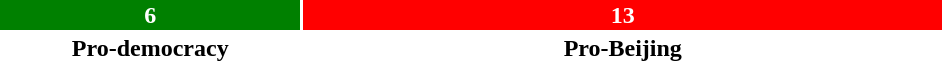<table style="width:50%; text-align:center;">
<tr style="color:white;">
<td style="background:green; width:32%;"><strong>6</strong></td>
<td style="background:red; width:68%;"><strong>13</strong></td>
</tr>
<tr>
<td><span><strong>Pro-democracy</strong></span></td>
<td><span><strong>Pro-Beijing</strong></span></td>
</tr>
</table>
